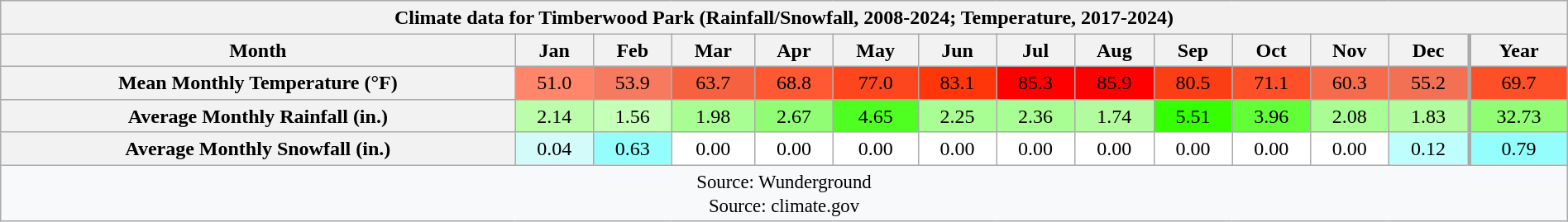<table class="wikitable mw-collapsible mw-collapsed" style="width:100%;text-align:center;line-height:1.2em;margin-left:auto;margin-right:auto">
<tr>
<th colspan="14">Climate data for Timberwood Park (Rainfall/Snowfall, 2008-2024; Temperature, 2017-2024)</th>
</tr>
<tr>
<th>Month</th>
<th>Jan</th>
<th>Feb</th>
<th>Mar</th>
<th>Apr</th>
<th>May</th>
<th>Jun</th>
<th>Jul</th>
<th>Aug</th>
<th>Sep</th>
<th>Oct</th>
<th>Nov</th>
<th>Dec</th>
<th style="border-left-width:medium">Year</th>
</tr>
<tr>
<th>Mean Monthly Temperature (°F)</th>
<td style="background:#FF856B;color:#000000;">51.0</td>
<td style="background:#F67A5F;color:#000000;">53.9</td>
<td style="background:#F66240;color:#000000;">63.7</td>
<td style="background:#FF5933;color:#000000;">68.8</td>
<td style="background:#FD461D;color:#000000;">77.0</td>
<td style="background:#FF360A;color:#000000;">83.1</td>
<td style="background:#FF0000;color:#000000;">85.3</td>
<td style="background:#FF0000;color:#000000;">85.9</td>
<td style="background:#FC3E14;color:#000000;">80.5</td>
<td style="background:#FD5029;color:#000000;">71.1</td>
<td style="background:#F56B4B;color:#000000;">60.3</td>
<td style="background:#F27154;color:#000000;">55.2</td>
<td style="background:#FD5029;color:#000000;border-left-width:medium">69.7</td>
</tr>
<tr>
<th>Average Monthly Rainfall (in.)</th>
<td style="background:#BBFDAA;color:#000000;">2.14</td>
<td style="background:#C6FFB7;color:#000000;">1.56</td>
<td style="background:#A9FE93;color:#000000;">1.98</td>
<td style="background:#91FD75;color:#000000;">2.67</td>
<td style="background:#50FF22;color:#000000;">4.65</td>
<td style="background:#A9FE93;color:#000000;">2.25</td>
<td style="background:#A9FE93;color:#000000;">2.36</td>
<td style="background:#B2FB9F;color:#000000;">1.74</td>
<td style="background:#35FF00;color:#000000;">5.51</td>
<td style="background:#62FF39;color:#000000;">3.96</td>
<td style="background:#A9FE93;color:#000000;">2.08</td>
<td style="background:#B2FB9F;color:#000000;">1.83</td>
<td style="background:#91FD75;color:#000000;border-left-width:medium">32.73</td>
</tr>
<tr>
<th>Average Monthly Snowfall (in.)</th>
<td style="background:#D2FBFA;color:#000000;">0.04</td>
<td style="background:#93FEFC;color:#000000;">0.63</td>
<td style="background:#FFFFFF;color:#000000;">0.00</td>
<td style="background:#FFFFFF;color:#000000;">0.00</td>
<td style="background:#FFFFFF;color:#000000;">0.00</td>
<td style="background:#FFFFFF;color:#000000;">0.00</td>
<td style="background:#FFFFFF;color:#000000;">0.00</td>
<td style="background:#FFFFFF;color:#000000;">0.00</td>
<td style="background:#FFFFFF;color:#000000;">0.00</td>
<td style="background:#FFFFFF;color:#000000;">0.00</td>
<td style="background:#FFFFFF;color:#000000;">0.00</td>
<td style="background:#BEFFFE;color:#000000;">0.12</td>
<td style="background:#93FEFC;color:#000000;border-left-width:medium">0.79</td>
</tr>
<tr>
<th colspan="14" style="background:#f8f9fa;font-weight:normal;font-size:95%;">Source: Wunderground<br> Source: climate.gov </th>
</tr>
</table>
